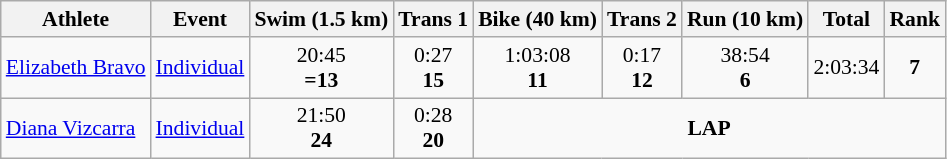<table class="wikitable" style="font-size:90%">
<tr>
<th>Athlete</th>
<th>Event</th>
<th>Swim (1.5 km)</th>
<th>Trans 1</th>
<th>Bike (40 km)</th>
<th>Trans 2</th>
<th>Run (10 km)</th>
<th>Total</th>
<th>Rank</th>
</tr>
<tr>
<td><a href='#'>Elizabeth Bravo</a></td>
<td><a href='#'>Individual</a></td>
<td align=center>20:45<br><strong>=13</strong></td>
<td align=center>0:27<br><strong>15</strong></td>
<td align=center>1:03:08<br><strong>11</strong></td>
<td align=center>0:17<br><strong>12</strong></td>
<td align=center>38:54<br><strong>6</strong></td>
<td align=center>2:03:34</td>
<td align=center><strong>7</strong></td>
</tr>
<tr>
<td><a href='#'>Diana Vizcarra</a></td>
<td><a href='#'>Individual</a></td>
<td align=center>21:50<br><strong>24</strong></td>
<td align=center>0:28<br><strong>20</strong></td>
<td align=center colspan="7"><strong>LAP</strong></td>
</tr>
</table>
